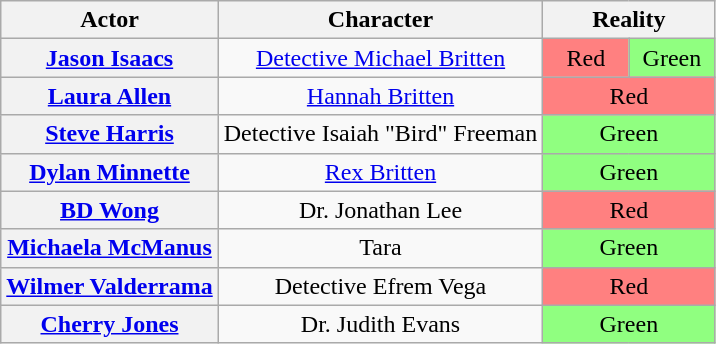<table class="wikitable plainrowheaders" style="text-align:center;">
<tr>
<th scope="col">Actor</th>
<th scope="col">Character</th>
<th colspan="2">Reality</th>
</tr>
<tr>
<th scope="row" style="text-align:center;"><a href='#'>Jason Isaacs</a></th>
<td><a href='#'>Detective Michael Britten</a></td>
<td style="background:#FF8080; width:50px;">Red</td>
<td style="background:#90FF80; width:50px;">Green</td>
</tr>
<tr>
<th scope="row" style="text-align:center;"><a href='#'>Laura Allen</a></th>
<td><a href='#'>Hannah Britten</a></td>
<td colspan="2" style="background: #FF8080;">Red</td>
</tr>
<tr>
<th scope="row" style="text-align:center;"><a href='#'>Steve Harris</a></th>
<td>Detective Isaiah "Bird" Freeman</td>
<td colspan="2" style="background:#90FF80;">Green</td>
</tr>
<tr>
<th scope="row" style="text-align:center;"><a href='#'>Dylan Minnette</a></th>
<td><a href='#'>Rex Britten</a></td>
<td colspan="2" style="background:#90FF80;">Green</td>
</tr>
<tr>
<th scope="row" style="text-align:center;"><a href='#'>BD Wong</a></th>
<td>Dr. Jonathan Lee</td>
<td colspan="2" style="background: #FF8080;">Red</td>
</tr>
<tr>
<th scope="row" style="text-align:center;"><a href='#'>Michaela McManus</a></th>
<td>Tara</td>
<td colspan="2" style="background:#90FF80;">Green</td>
</tr>
<tr>
<th scope="row" style="text-align:center;"><a href='#'>Wilmer Valderrama</a></th>
<td>Detective Efrem Vega</td>
<td colspan="2" style="background: #FF8080;">Red</td>
</tr>
<tr>
<th scope="row" style="text-align:center;"><a href='#'>Cherry Jones</a></th>
<td>Dr. Judith Evans</td>
<td colspan="2" style="background:#90FF80;">Green</td>
</tr>
</table>
